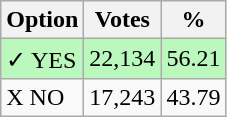<table class="wikitable">
<tr>
<th>Option</th>
<th>Votes</th>
<th>%</th>
</tr>
<tr>
<td style=background:#bbf8be>✓ YES</td>
<td style=background:#bbf8be>22,134</td>
<td style=background:#bbf8be>56.21</td>
</tr>
<tr>
<td>X NO</td>
<td>17,243</td>
<td>43.79</td>
</tr>
</table>
